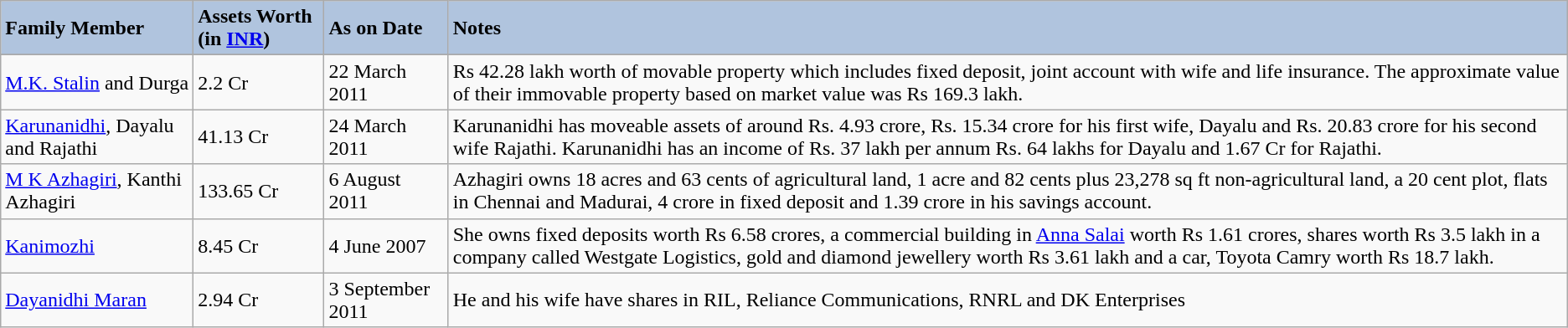<table class="wikitable sortable">
<tr style="background: LightSteelBlue;">
<td><strong>Family Member</strong></td>
<td><strong>Assets Worth (in <a href='#'>INR</a>)</strong></td>
<td><strong>As on Date</strong></td>
<td><strong>Notes</strong></td>
</tr>
<tr style="background:#CCCCC">
</tr>
<tr align ="center">
</tr>
<tr>
<td><a href='#'>M.K. Stalin</a> and Durga</td>
<td>2.2 Cr</td>
<td>22 March 2011</td>
<td>Rs 42.28 lakh worth of movable property which includes fixed deposit, joint account with wife and life insurance. The approximate value of their immovable property based on market value was Rs 169.3 lakh.</td>
</tr>
<tr>
<td><a href='#'>Karunanidhi</a>, Dayalu and Rajathi</td>
<td>41.13 Cr</td>
<td>24 March 2011</td>
<td>Karunanidhi has moveable assets of around Rs. 4.93 crore, Rs. 15.34 crore for his first wife, Dayalu and Rs. 20.83 crore for his second wife Rajathi. Karunanidhi has an income of Rs. 37 lakh per annum Rs. 64 lakhs for Dayalu and 1.67 Cr for Rajathi.</td>
</tr>
<tr>
<td><a href='#'>M K Azhagiri</a>, Kanthi Azhagiri</td>
<td>133.65 Cr</td>
<td>6 August 2011</td>
<td>Azhagiri owns 18 acres and 63 cents of agricultural land, 1 acre and 82 cents plus 23,278 sq ft non-agricultural land, a 20 cent plot, flats in Chennai and Madurai, 4 crore in fixed deposit and 1.39 crore in his savings account.</td>
</tr>
<tr>
<td><a href='#'>Kanimozhi</a></td>
<td>8.45 Cr</td>
<td>4 June 2007</td>
<td>She owns fixed deposits worth Rs 6.58 crores, a commercial building in <a href='#'>Anna Salai</a> worth Rs 1.61 crores, shares worth Rs 3.5 lakh in a company called Westgate Logistics, gold and diamond jewellery worth Rs 3.61 lakh and a car, Toyota Camry worth Rs 18.7 lakh.</td>
</tr>
<tr>
<td><a href='#'>Dayanidhi Maran</a></td>
<td>2.94 Cr<br></td>
<td>3 September 2011</td>
<td>He and his wife have shares in RIL, Reliance Communications, RNRL and DK Enterprises</td>
</tr>
</table>
